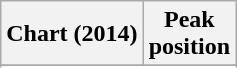<table class="wikitable sortable">
<tr>
<th>Chart (2014)</th>
<th>Peak<br>position</th>
</tr>
<tr>
</tr>
<tr>
</tr>
</table>
